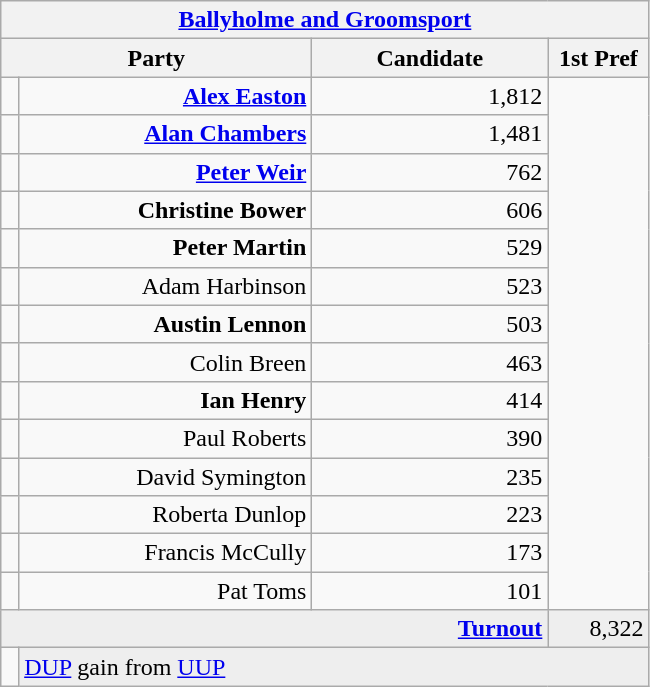<table class="wikitable">
<tr>
<th colspan="4" align="center"><a href='#'>Ballyholme and Groomsport</a></th>
</tr>
<tr>
<th colspan="2" align="center" width=200>Party</th>
<th width=150>Candidate</th>
<th width=60>1st Pref</th>
</tr>
<tr>
<td></td>
<td align="right"><strong><a href='#'>Alex Easton</a></strong></td>
<td align="right">1,812</td>
</tr>
<tr>
<td></td>
<td align="right"><strong><a href='#'>Alan Chambers</a></strong></td>
<td align="right">1,481</td>
</tr>
<tr>
<td></td>
<td align="right"><strong><a href='#'>Peter Weir</a></strong></td>
<td align="right">762</td>
</tr>
<tr>
<td></td>
<td align="right"><strong>Christine Bower</strong></td>
<td align="right">606</td>
</tr>
<tr>
<td></td>
<td align="right"><strong>Peter Martin</strong></td>
<td align="right">529</td>
</tr>
<tr>
<td></td>
<td align="right">Adam Harbinson</td>
<td align="right">523</td>
</tr>
<tr>
<td></td>
<td align="right"><strong>Austin Lennon</strong></td>
<td align="right">503</td>
</tr>
<tr>
<td></td>
<td align="right">Colin Breen</td>
<td align="right">463</td>
</tr>
<tr>
<td></td>
<td align="right"><strong>Ian Henry</strong></td>
<td align="right">414</td>
</tr>
<tr>
<td></td>
<td align="right">Paul Roberts</td>
<td align="right">390</td>
</tr>
<tr>
<td></td>
<td align="right">David Symington</td>
<td align="right">235</td>
</tr>
<tr>
<td></td>
<td align="right">Roberta Dunlop</td>
<td align="right">223</td>
</tr>
<tr>
<td></td>
<td align="right">Francis McCully</td>
<td align="right">173</td>
</tr>
<tr>
<td></td>
<td align="right">Pat Toms</td>
<td align="right">101</td>
</tr>
<tr bgcolor="EEEEEE">
<td colspan=3 align="right"><strong><a href='#'>Turnout</a></strong></td>
<td align="right">8,322</td>
</tr>
<tr>
<td bgcolor=></td>
<td colspan=3 bgcolor="EEEEEE"><a href='#'>DUP</a> gain from <a href='#'>UUP</a></td>
</tr>
</table>
